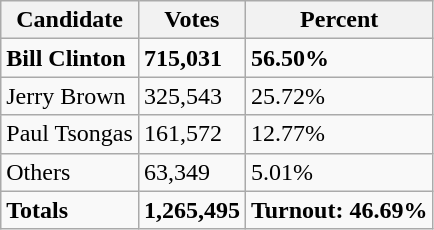<table class="wikitable">
<tr>
<th>Candidate</th>
<th>Votes</th>
<th>Percent</th>
</tr>
<tr>
<td><strong>Bill Clinton</strong></td>
<td><strong>715,031</strong></td>
<td><strong>56.50%</strong></td>
</tr>
<tr>
<td>Jerry Brown</td>
<td>325,543</td>
<td>25.72%</td>
</tr>
<tr>
<td>Paul Tsongas</td>
<td>161,572</td>
<td>12.77%</td>
</tr>
<tr>
<td>Others</td>
<td>63,349</td>
<td>5.01%</td>
</tr>
<tr>
<td><strong>Totals</strong></td>
<td><strong>1,265,495</strong></td>
<td><strong>Turnout: 46.69%</strong></td>
</tr>
</table>
